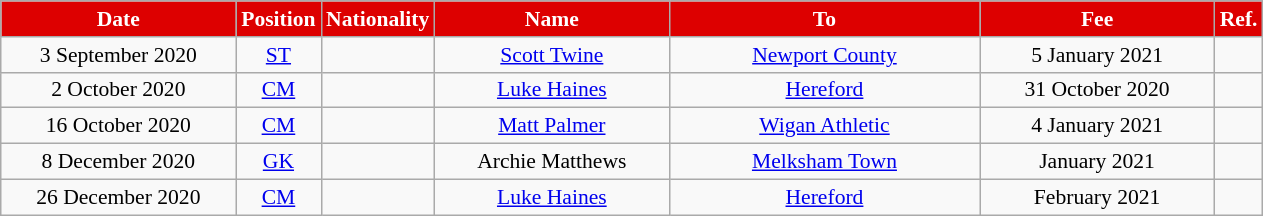<table class="wikitable"  style="text-align:center; font-size:90%; ">
<tr>
<th style="background:#DD0000; color:#FFFFFF; width:150px;">Date</th>
<th style="background:#DD0000; color:#FFFFFF; width:50px;">Position</th>
<th style="background:#DD0000; color:#FFFFFF; width:50px;">Nationality</th>
<th style="background:#DD0000; color:#FFFFFF; width:150px;">Name</th>
<th style="background:#DD0000; color:#FFFFFF; width:200px;">To</th>
<th style="background:#DD0000; color:#FFFFFF; width:150px;">Fee</th>
<th style="background:#DD0000; color:#FFFFFF; width:25px;">Ref.</th>
</tr>
<tr>
<td>3 September 2020</td>
<td><a href='#'>ST</a></td>
<td></td>
<td><a href='#'>Scott Twine</a></td>
<td> <a href='#'>Newport County</a></td>
<td>5 January 2021</td>
<td></td>
</tr>
<tr>
<td>2 October 2020</td>
<td><a href='#'>CM</a></td>
<td></td>
<td><a href='#'>Luke Haines</a></td>
<td> <a href='#'>Hereford</a></td>
<td>31 October 2020</td>
<td></td>
</tr>
<tr>
<td>16 October 2020</td>
<td><a href='#'>CM</a></td>
<td></td>
<td><a href='#'>Matt Palmer</a></td>
<td> <a href='#'>Wigan Athletic</a></td>
<td>4 January 2021</td>
<td></td>
</tr>
<tr>
<td>8 December 2020</td>
<td><a href='#'>GK</a></td>
<td></td>
<td>Archie Matthews</td>
<td> <a href='#'>Melksham Town</a></td>
<td>January 2021</td>
<td></td>
</tr>
<tr>
<td>26 December 2020</td>
<td><a href='#'>CM</a></td>
<td></td>
<td><a href='#'>Luke Haines</a></td>
<td> <a href='#'>Hereford</a></td>
<td>February 2021</td>
<td></td>
</tr>
</table>
